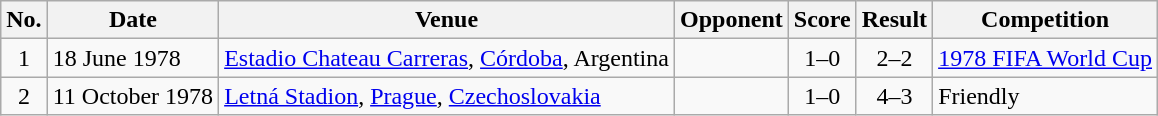<table class="wikitable sortable">
<tr>
<th scope="col">No.</th>
<th scope="col">Date</th>
<th scope="col">Venue</th>
<th scope="col">Opponent</th>
<th scope="col">Score</th>
<th scope="col">Result</th>
<th scope="col">Competition</th>
</tr>
<tr>
<td align="center">1</td>
<td>18 June 1978</td>
<td><a href='#'>Estadio Chateau Carreras</a>, <a href='#'>Córdoba</a>, Argentina</td>
<td></td>
<td align="center">1–0</td>
<td align="center">2–2</td>
<td><a href='#'>1978 FIFA World Cup</a></td>
</tr>
<tr>
<td align="center">2</td>
<td>11 October 1978</td>
<td><a href='#'>Letná Stadion</a>, <a href='#'>Prague</a>, <a href='#'>Czechoslovakia</a></td>
<td></td>
<td align="center">1–0</td>
<td align="center">4–3</td>
<td>Friendly</td>
</tr>
</table>
